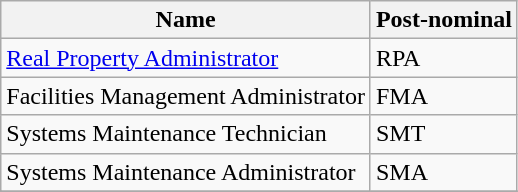<table class="wikitable">
<tr>
<th>Name</th>
<th>Post-nominal</th>
</tr>
<tr>
<td><a href='#'>Real Property Administrator</a></td>
<td>RPA</td>
</tr>
<tr>
<td>Facilities Management Administrator</td>
<td>FMA</td>
</tr>
<tr>
<td>Systems Maintenance Technician</td>
<td>SMT</td>
</tr>
<tr>
<td>Systems Maintenance Administrator</td>
<td>SMA</td>
</tr>
<tr>
</tr>
<tr High-Performance Sustainable Building Management>
</tr>
</table>
